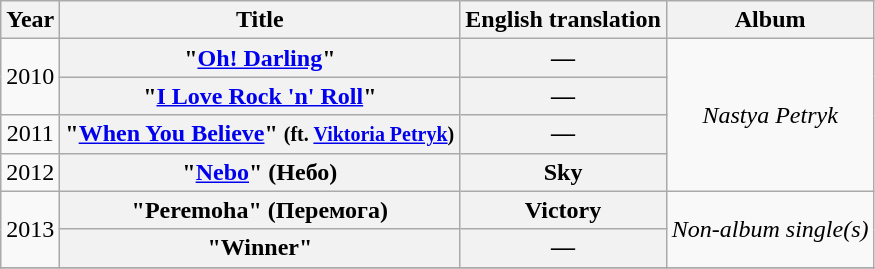<table class="wikitable plainrowheaders" style=text-align:center;">
<tr>
<th scope="col" rowspan="1">Year</th>
<th scope="col" rowspan="1">Title</th>
<th scope="col" rowspan="1">English translation</th>
<th scope="col" rowspan="1">Album</th>
</tr>
<tr>
<td rowspan="2">2010</td>
<th scope="row">"<a href='#'>Oh! Darling</a>"</th>
<th scope="row">—</th>
<td rowspan="4"><em>Nastya Petryk</em></td>
</tr>
<tr>
<th scope="row">"<a href='#'>I Love Rock 'n' Roll</a>"</th>
<th scope="row">—</th>
</tr>
<tr>
<td>2011</td>
<th scope="row">"<a href='#'>When You Believe</a>" <small>(ft. <a href='#'>Viktoria Petryk</a>)</small></th>
<th scope="row">—</th>
</tr>
<tr>
<td>2012</td>
<th scope="row">"<a href='#'>Nebo</a>" (Небо)</th>
<th scope="row">Sky</th>
</tr>
<tr>
<td rowspan="2">2013</td>
<th scope="row">"Peremoha" (Перемога)</th>
<th scope="row">Victory</th>
<td rowspan="2"><em>Non-album single(s)</em></td>
</tr>
<tr>
<th scope="row">"Winner"</th>
<th scope="row">—</th>
</tr>
<tr>
</tr>
</table>
